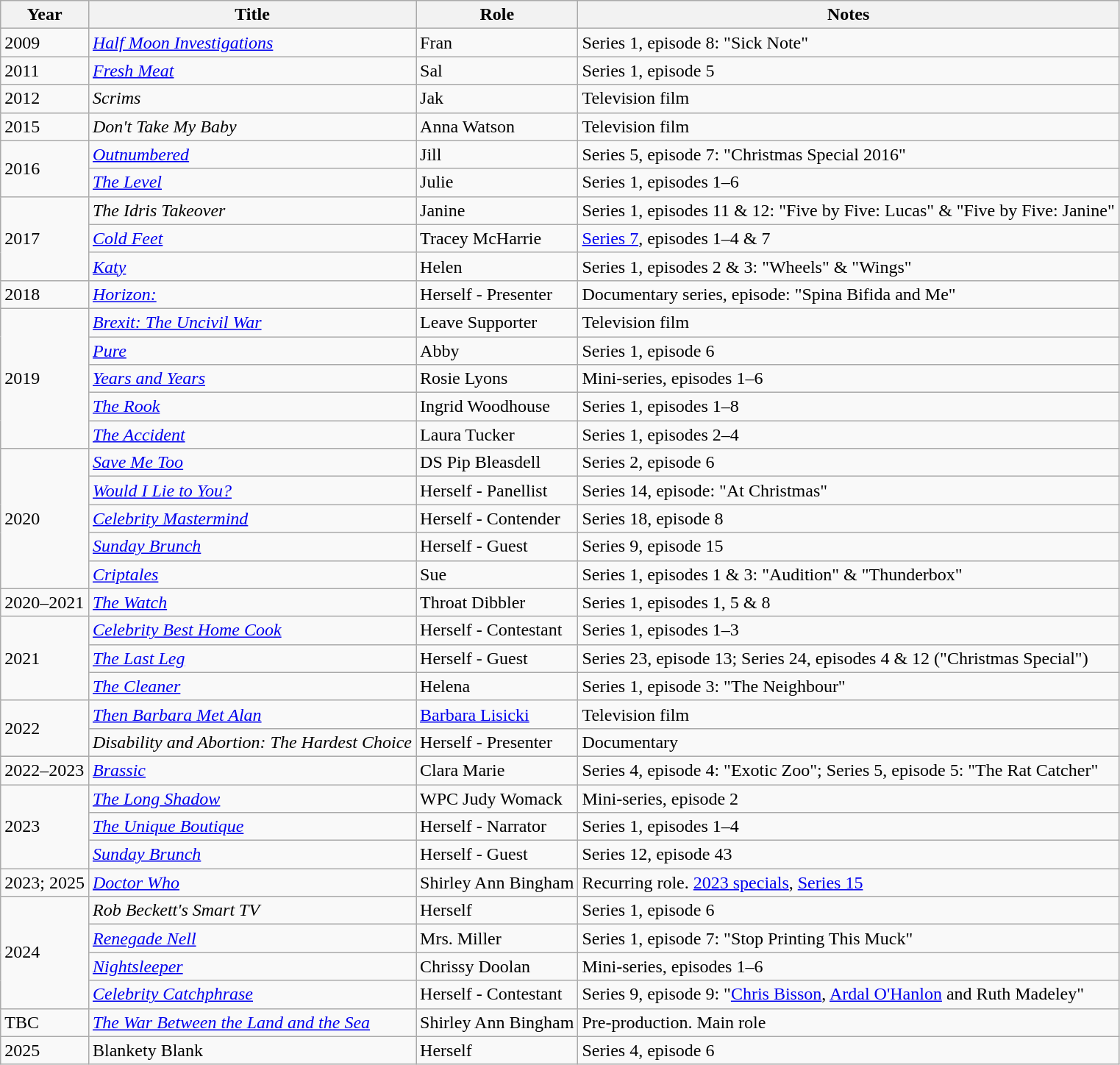<table class="wikitable">
<tr>
<th>Year</th>
<th>Title</th>
<th>Role</th>
<th>Notes</th>
</tr>
<tr>
<td>2009</td>
<td><em><a href='#'>Half Moon Investigations</a></em></td>
<td>Fran</td>
<td>Series 1, episode 8: "Sick Note"</td>
</tr>
<tr>
<td>2011</td>
<td><em><a href='#'>Fresh Meat</a></em></td>
<td>Sal</td>
<td>Series 1, episode 5</td>
</tr>
<tr>
<td>2012</td>
<td><em>Scrims</em></td>
<td>Jak</td>
<td>Television film</td>
</tr>
<tr>
<td>2015</td>
<td><em>Don't Take My Baby</em></td>
<td>Anna Watson</td>
<td>Television film</td>
</tr>
<tr>
<td rowspan="2">2016</td>
<td><em><a href='#'>Outnumbered</a></em></td>
<td>Jill</td>
<td>Series 5, episode 7: "Christmas Special 2016"</td>
</tr>
<tr>
<td><em><a href='#'>The Level</a></em></td>
<td>Julie</td>
<td>Series 1, episodes 1–6</td>
</tr>
<tr>
<td rowspan="3">2017</td>
<td><em>The Idris Takeover</em></td>
<td>Janine</td>
<td>Series 1, episodes 11 & 12: "Five by Five: Lucas" & "Five by Five: Janine"</td>
</tr>
<tr>
<td><em><a href='#'>Cold Feet</a></em></td>
<td>Tracey McHarrie</td>
<td><a href='#'>Series 7</a>, episodes 1–4 & 7</td>
</tr>
<tr>
<td><em><a href='#'>Katy</a></em></td>
<td>Helen</td>
<td>Series 1, episodes 2 & 3: "Wheels" & "Wings"</td>
</tr>
<tr>
<td>2018</td>
<td><em><a href='#'>Horizon:</a></em></td>
<td>Herself - Presenter</td>
<td>Documentary series, episode: "Spina Bifida and Me"</td>
</tr>
<tr>
<td rowspan="5">2019</td>
<td><em><a href='#'>Brexit: The Uncivil War</a></em></td>
<td>Leave Supporter</td>
<td>Television film</td>
</tr>
<tr>
<td><em><a href='#'>Pure</a></em></td>
<td>Abby</td>
<td>Series 1, episode 6</td>
</tr>
<tr>
<td><em><a href='#'>Years and Years</a></em></td>
<td>Rosie Lyons</td>
<td>Mini-series, episodes 1–6</td>
</tr>
<tr>
<td><em><a href='#'>The Rook</a></em></td>
<td>Ingrid Woodhouse</td>
<td>Series 1, episodes 1–8</td>
</tr>
<tr>
<td><em><a href='#'>The Accident</a></em></td>
<td>Laura Tucker</td>
<td>Series 1, episodes 2–4</td>
</tr>
<tr>
<td rowspan="5">2020</td>
<td><em><a href='#'>Save Me Too</a></em></td>
<td>DS Pip Bleasdell</td>
<td>Series 2, episode 6</td>
</tr>
<tr>
<td><em><a href='#'>Would I Lie to You?</a></em></td>
<td>Herself - Panellist</td>
<td>Series 14, episode: "At Christmas"</td>
</tr>
<tr>
<td><em><a href='#'>Celebrity Mastermind</a></em></td>
<td>Herself - Contender</td>
<td>Series 18, episode 8</td>
</tr>
<tr>
<td><em><a href='#'>Sunday Brunch</a></em></td>
<td>Herself - Guest</td>
<td>Series 9, episode 15</td>
</tr>
<tr>
<td><em><a href='#'>Criptales</a></em></td>
<td>Sue</td>
<td>Series 1, episodes 1 & 3: "Audition" & "Thunderbox"</td>
</tr>
<tr>
<td>2020–2021</td>
<td><em><a href='#'>The Watch</a></em></td>
<td>Throat Dibbler</td>
<td>Series 1, episodes 1, 5 & 8</td>
</tr>
<tr>
<td rowspan="3">2021</td>
<td><em><a href='#'>Celebrity Best Home Cook</a></em></td>
<td>Herself - Contestant</td>
<td>Series 1, episodes 1–3</td>
</tr>
<tr>
<td><em><a href='#'>The Last Leg</a></em></td>
<td>Herself - Guest</td>
<td>Series 23, episode 13; Series 24, episodes 4 & 12 ("Christmas Special")</td>
</tr>
<tr>
<td><em><a href='#'>The Cleaner</a></em></td>
<td>Helena</td>
<td>Series 1, episode 3: "The Neighbour"</td>
</tr>
<tr>
<td rowspan="2">2022</td>
<td><em><a href='#'>Then Barbara Met Alan</a></em></td>
<td><a href='#'>Barbara Lisicki</a></td>
<td>Television film</td>
</tr>
<tr>
<td><em>Disability and Abortion: The Hardest Choice</em></td>
<td>Herself - Presenter</td>
<td>Documentary</td>
</tr>
<tr>
<td>2022–2023</td>
<td><em><a href='#'>Brassic</a></em></td>
<td>Clara Marie</td>
<td>Series 4, episode 4: "Exotic Zoo"; Series 5, episode 5: "The Rat Catcher"</td>
</tr>
<tr>
<td rowspan="3">2023</td>
<td><em><a href='#'>The Long Shadow</a></em></td>
<td>WPC Judy Womack</td>
<td>Mini-series, episode 2</td>
</tr>
<tr>
<td><em><a href='#'>The Unique Boutique</a></em></td>
<td>Herself - Narrator</td>
<td>Series 1, episodes 1–4</td>
</tr>
<tr>
<td><em><a href='#'>Sunday Brunch</a></em></td>
<td>Herself - Guest</td>
<td>Series 12, episode 43</td>
</tr>
<tr>
<td>2023; 2025</td>
<td><em><a href='#'>Doctor Who</a></em></td>
<td>Shirley Ann Bingham</td>
<td>Recurring role. <a href='#'>2023 specials</a>, <a href='#'>Series 15</a></td>
</tr>
<tr>
<td rowspan="4">2024</td>
<td><em>Rob Beckett's Smart TV</em></td>
<td>Herself</td>
<td>Series 1, episode 6</td>
</tr>
<tr>
<td><em><a href='#'>Renegade Nell</a></em></td>
<td>Mrs. Miller</td>
<td>Series 1, episode 7: "Stop Printing This Muck"</td>
</tr>
<tr>
<td><em><a href='#'>Nightsleeper</a></em></td>
<td>Chrissy Doolan</td>
<td>Mini-series, episodes 1–6</td>
</tr>
<tr>
<td><em><a href='#'>Celebrity Catchphrase</a></em></td>
<td>Herself - Contestant</td>
<td>Series 9, episode 9: "<a href='#'>Chris Bisson</a>, <a href='#'>Ardal O'Hanlon</a> and Ruth Madeley"</td>
</tr>
<tr>
<td>TBC</td>
<td><em><a href='#'>The War Between the Land and the Sea</a></em></td>
<td>Shirley Ann Bingham</td>
<td>Pre-production. Main role</td>
</tr>
<tr>
<td>2025</td>
<td>Blankety Blank</td>
<td>Herself</td>
<td>Series 4, episode 6</td>
</tr>
</table>
